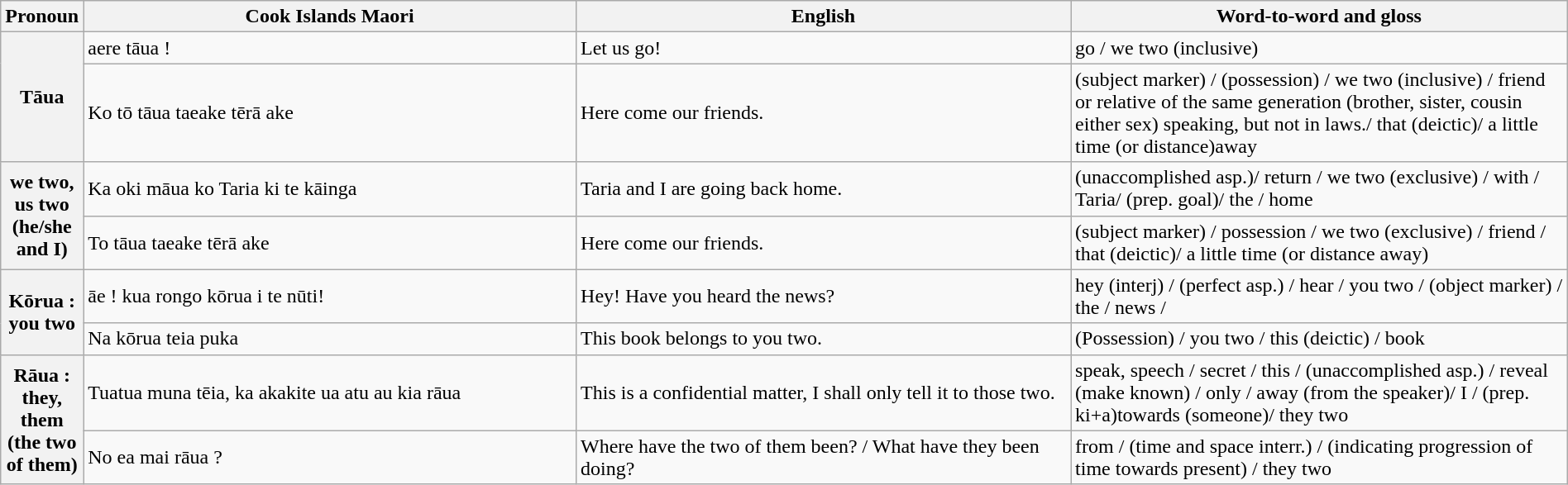<table class="wikitable collapsible collapsed" style="margin: 1em auto 1em auto" width="100%">
<tr>
<th>Pronoun</th>
<th width="33%">Cook Islands Maori</th>
<th width="33%">English</th>
<th width="33%">Word-to-word and gloss</th>
</tr>
<tr>
<th rowspan="2">Tāua</th>
<td>aere tāua !</td>
<td>Let us go!</td>
<td>go / we two (inclusive)</td>
</tr>
<tr>
<td>Ko tō tāua  taeake tērā ake</td>
<td>Here come our friends.</td>
<td>(subject marker) / (possession) / we two (inclusive) / friend or relative of the same generation (brother, sister, cousin either sex) speaking, but not in laws./ that (deictic)/ a little time (or distance)away</td>
</tr>
<tr>
<th rowspan="2">we two, us two (he/she and I)</th>
<td>Ka oki māua ko Taria ki te kāinga </td>
<td>Taria and I are going back home.</td>
<td>(unaccomplished asp.)/ return / we two (exclusive) / with / Taria/ (prep. goal)/ the / home</td>
</tr>
<tr>
<td>To tāua taeake tērā ake</td>
<td>Here come our friends.</td>
<td>(subject marker) / possession / we two (exclusive) / friend / that (deictic)/ a little time (or distance away)</td>
</tr>
<tr>
<th rowspan="2">Kōrua :  you two</th>
<td>āe !  kua rongo kōrua i te nūti!</td>
<td>Hey!  Have you heard the news?</td>
<td>hey (interj) / (perfect asp.) / hear / you two / (object marker) / the / news /</td>
</tr>
<tr>
<td>Na kōrua teia puka</td>
<td>This book belongs to you two.</td>
<td>(Possession) / you two / this (deictic) / book</td>
</tr>
<tr>
<th rowspan="2">Rāua : they, them (the two of them)</th>
<td>Tuatua muna tēia, ka akakite ua atu au kia rāua</td>
<td>This is a confidential matter, I shall only tell it to those two.</td>
<td>speak, speech / secret / this / (unaccomplished asp.)  / reveal (make known) / only / away (from the speaker)/ I / (prep. ki+a)towards (someone)/ they two</td>
</tr>
<tr>
<td>No ea mai rāua ?</td>
<td>Where have the two of them been? / What have they been doing?</td>
<td>from / (time and space interr.) / (indicating progression  of time towards present) / they two</td>
</tr>
</table>
